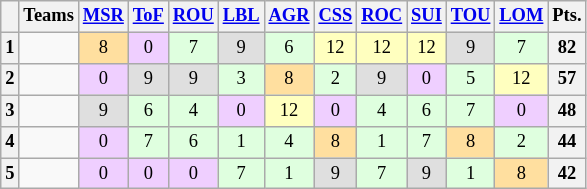<table class="wikitable" style="font-size:77%; text-align:center">
<tr>
<th></th>
<th>Teams</th>
<th><a href='#'>MSR</a></th>
<th><a href='#'>ToF</a></th>
<th><a href='#'>ROU</a></th>
<th><a href='#'>LBL</a></th>
<th><a href='#'>AGR</a></th>
<th><a href='#'>CSS</a></th>
<th><a href='#'>ROC</a></th>
<th><a href='#'>SUI</a></th>
<th><a href='#'>TOU</a></th>
<th><a href='#'>LOM</a></th>
<th>Pts.</th>
</tr>
<tr>
<th>1</th>
<td style="text-align:left;"></td>
<td style="background:#ffdf9f;">8</td>
<td style="background:#EFCFFF;">0</td>
<td style="background:#dfffdf;">7</td>
<td style="background:#dfdfdf;">9</td>
<td style="background:#dfffdf;">6</td>
<td style="background:#FFFFBF;">12</td>
<td style="background:#FFFFBF;">12</td>
<td style="background:#FFFFBF;">12</td>
<td style="background:#dfdfdf;">9</td>
<td style="background:#dfffdf;">7</td>
<th>82</th>
</tr>
<tr>
<th>2</th>
<td style="text-align:left;"></td>
<td style="background:#EFCFFF;">0</td>
<td style="background:#dfdfdf;">9</td>
<td style="background:#dfdfdf;">9</td>
<td style="background:#dfffdf;">3</td>
<td style="background:#ffdf9f;">8</td>
<td style="background:#dfffdf;">2</td>
<td style="background:#dfdfdf;">9</td>
<td style="background:#EFCFFF;">0</td>
<td style="background:#dfffdf;">5</td>
<td style="background:#FFFFBF;">12</td>
<th>57</th>
</tr>
<tr>
<th>3</th>
<td style="text-align:left;"></td>
<td style="background:#dfdfdf;">9</td>
<td style="background:#dfffdf;">6</td>
<td style="background:#dfffdf;">4</td>
<td style="background:#EFCFFF;">0</td>
<td style="background:#FFFFBF;">12</td>
<td style="background:#EFCFFF;">0</td>
<td style="background:#dfffdf;">4</td>
<td style="background:#dfffdf;">6</td>
<td style="background:#dfffdf;">7</td>
<td style="background:#EFCFFF;">0</td>
<th>48</th>
</tr>
<tr>
<th>4</th>
<td style="text-align:left;"></td>
<td style="background:#EFCFFF;">0</td>
<td style="background:#dfffdf;">7</td>
<td style="background:#dfffdf;">6</td>
<td style="background:#dfffdf;">1</td>
<td style="background:#dfffdf;">4</td>
<td style="background:#ffdf9f;">8</td>
<td style="background:#dfffdf;">1</td>
<td style="background:#dfffdf;">7</td>
<td style="background:#ffdf9f;">8</td>
<td style="background:#dfffdf;">2</td>
<th>44</th>
</tr>
<tr>
<th>5</th>
<td style="text-align:left;"></td>
<td style="background:#EFCFFF;">0</td>
<td style="background:#EFCFFF;">0</td>
<td style="background:#EFCFFF;">0</td>
<td style="background:#dfffdf;">7</td>
<td style="background:#dfffdf;">1</td>
<td style="background:#dfdfdf;">9</td>
<td style="background:#dfffdf;">7</td>
<td style="background:#dfdfdf;">9</td>
<td style="background:#dfffdf;">1</td>
<td style="background:#ffdf9f;">8</td>
<th>42</th>
</tr>
</table>
